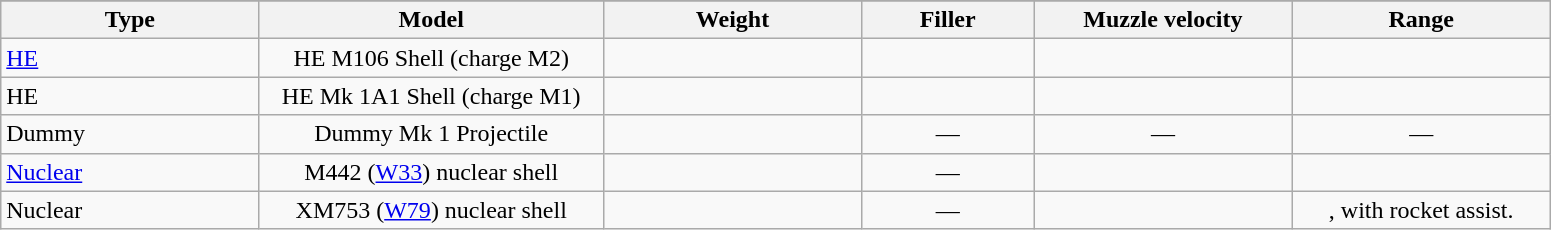<table class="wikitable">
<tr>
</tr>
<tr style="vertical-align:top; text-align:center;">
<th width="15%">Type</th>
<th width="20%">Model</th>
<th width="15%">Weight</th>
<th width="10%">Filler</th>
<th width="15%">Muzzle velocity</th>
<th width="15%">Range</th>
</tr>
<tr style="vertical-align:top; text-align:center;">
<td style="text-align:left"><a href='#'>HE</a></td>
<td>HE M106 Shell (charge M2)</td>
<td></td>
<td></td>
<td></td>
<td></td>
</tr>
<tr style="vertical-align:top; text-align:center;">
<td style="text-align:left">HE</td>
<td>HE Mk 1A1 Shell (charge M1)</td>
<td></td>
<td></td>
<td></td>
<td></td>
</tr>
<tr style="vertical-align:top; text-align:center;">
<td style="text-align:left">Dummy</td>
<td>Dummy Mk 1 Projectile</td>
<td></td>
<td>—</td>
<td>—</td>
<td>—</td>
</tr>
<tr style="vertical-align:top; text-align:center;">
<td style="text-align:left"><a href='#'>Nuclear</a></td>
<td>M442 (<a href='#'>W33</a>) nuclear shell</td>
<td></td>
<td>—</td>
<td></td>
<td></td>
</tr>
<tr style="vertical-align:top; text-align:center;">
<td style="text-align:left">Nuclear</td>
<td>XM753 (<a href='#'>W79</a>) nuclear shell</td>
<td></td>
<td>—</td>
<td></td>
<td>,  with rocket assist.</td>
</tr>
</table>
